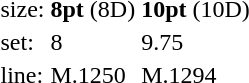<table style="margin-left:40px;">
<tr>
<td>size:</td>
<td><strong>8pt</strong> (8D)</td>
<td><strong>10pt</strong> (10D)</td>
</tr>
<tr>
<td>set:</td>
<td>8</td>
<td>9.75</td>
</tr>
<tr>
<td>line:</td>
<td>M.1250</td>
<td>M.1294</td>
</tr>
</table>
